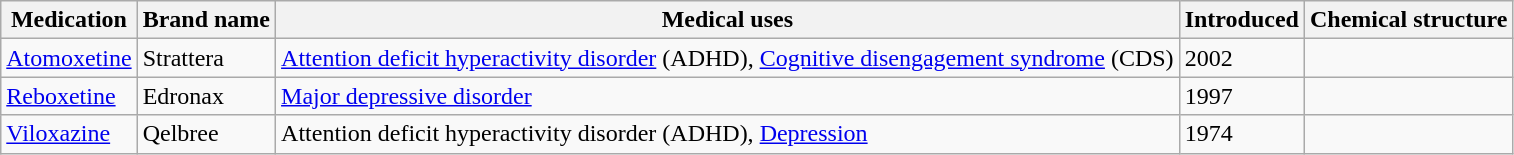<table class="wikitable">
<tr>
<th>Medication</th>
<th>Brand name</th>
<th>Medical uses</th>
<th>Introduced</th>
<th>Chemical structure</th>
</tr>
<tr>
<td><a href='#'>Atomoxetine</a></td>
<td>Strattera</td>
<td><a href='#'>Attention deficit hyperactivity disorder</a> (ADHD), <a href='#'>Cognitive disengagement syndrome</a> (CDS)</td>
<td>2002</td>
<td></td>
</tr>
<tr>
<td><a href='#'>Reboxetine</a></td>
<td>Edronax</td>
<td><a href='#'>Major depressive disorder</a></td>
<td>1997</td>
<td></td>
</tr>
<tr>
<td><a href='#'>Viloxazine</a></td>
<td>Qelbree</td>
<td>Attention deficit hyperactivity disorder (ADHD), <a href='#'>Depression</a></td>
<td>1974</td>
<td></td>
</tr>
</table>
